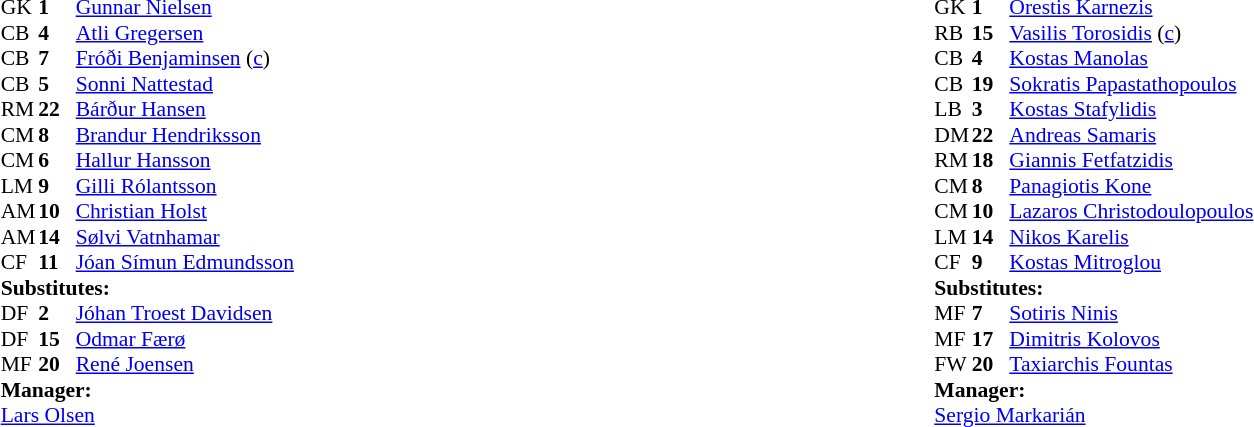<table width="100%">
<tr>
<td valign="top" width="40%"><br><table style="font-size:90%" cellspacing="0" cellpadding="0" align=center>
<tr>
<th width=25></th>
<th width=25></th>
</tr>
<tr>
<td>GK</td>
<td><strong>1</strong></td>
<td><a href='#'>Gunnar Nielsen</a></td>
</tr>
<tr>
<td>CB</td>
<td><strong>4</strong></td>
<td><a href='#'>Atli Gregersen</a></td>
<td></td>
</tr>
<tr>
<td>CB</td>
<td><strong>7</strong></td>
<td><a href='#'>Fróði Benjaminsen</a> (<a href='#'>c</a>)</td>
<td></td>
</tr>
<tr>
<td>CB</td>
<td><strong>5</strong></td>
<td><a href='#'>Sonni Nattestad</a></td>
<td></td>
</tr>
<tr>
<td>RM</td>
<td><strong>22</strong></td>
<td><a href='#'>Bárður Hansen</a></td>
<td></td>
</tr>
<tr>
<td>CM</td>
<td><strong>8</strong></td>
<td><a href='#'>Brandur Hendriksson</a></td>
<td></td>
</tr>
<tr>
<td>CM</td>
<td><strong>6</strong></td>
<td><a href='#'>Hallur Hansson</a></td>
</tr>
<tr>
<td>LM</td>
<td><strong>9</strong></td>
<td><a href='#'>Gilli Rólantsson</a></td>
<td></td>
<td></td>
</tr>
<tr>
<td>AM</td>
<td><strong>10</strong></td>
<td><a href='#'>Christian Holst</a></td>
<td></td>
<td></td>
</tr>
<tr>
<td>AM</td>
<td><strong>14</strong></td>
<td><a href='#'>Sølvi Vatnhamar</a></td>
</tr>
<tr>
<td>CF</td>
<td><strong>11</strong></td>
<td><a href='#'>Jóan Símun Edmundsson</a></td>
<td></td>
<td></td>
</tr>
<tr>
<td colspan=3><strong>Substitutes:</strong></td>
</tr>
<tr>
<td>DF</td>
<td><strong>2</strong></td>
<td><a href='#'>Jóhan Troest Davidsen</a></td>
<td></td>
<td></td>
</tr>
<tr>
<td>DF</td>
<td><strong>15</strong></td>
<td><a href='#'>Odmar Færø</a></td>
<td></td>
<td></td>
</tr>
<tr>
<td>MF</td>
<td><strong>20</strong></td>
<td><a href='#'>René Joensen</a></td>
<td></td>
<td></td>
</tr>
<tr>
<td colspan=3><strong>Manager:</strong></td>
</tr>
<tr>
<td colspan=4> <a href='#'>Lars Olsen</a></td>
</tr>
</table>
</td>
<td valign="top" width="50%"><br><table style="font-size:90%; margin:auto" cellspacing="0" cellpadding="0">
<tr>
<th width=25></th>
<th width=25></th>
</tr>
<tr>
<td>GK</td>
<td><strong>1</strong></td>
<td><a href='#'>Orestis Karnezis</a></td>
</tr>
<tr>
<td>RB</td>
<td><strong>15</strong></td>
<td><a href='#'>Vasilis Torosidis</a> (<a href='#'>c</a>)</td>
<td></td>
</tr>
<tr>
<td>CB</td>
<td><strong>4</strong></td>
<td><a href='#'>Kostas Manolas</a></td>
</tr>
<tr>
<td>CB</td>
<td><strong>19</strong></td>
<td><a href='#'>Sokratis Papastathopoulos</a></td>
</tr>
<tr>
<td>LB</td>
<td><strong>3</strong></td>
<td><a href='#'>Kostas Stafylidis</a></td>
</tr>
<tr>
<td>DM</td>
<td><strong>22</strong></td>
<td><a href='#'>Andreas Samaris</a></td>
</tr>
<tr>
<td>RM</td>
<td><strong>18</strong></td>
<td><a href='#'>Giannis Fetfatzidis</a></td>
<td></td>
<td></td>
</tr>
<tr>
<td>CM</td>
<td><strong>8</strong></td>
<td><a href='#'>Panagiotis Kone</a></td>
<td></td>
<td></td>
</tr>
<tr>
<td>CM</td>
<td><strong>10</strong></td>
<td><a href='#'>Lazaros Christodoulopoulos</a></td>
<td></td>
<td></td>
</tr>
<tr>
<td>LM</td>
<td><strong>14</strong></td>
<td><a href='#'>Nikos Karelis</a></td>
<td></td>
</tr>
<tr>
<td>CF</td>
<td><strong>9</strong></td>
<td><a href='#'>Kostas Mitroglou</a></td>
</tr>
<tr>
<td colspan=3><strong>Substitutes:</strong></td>
</tr>
<tr>
<td>MF</td>
<td><strong>7</strong></td>
<td><a href='#'>Sotiris Ninis</a></td>
<td></td>
<td></td>
</tr>
<tr>
<td>MF</td>
<td><strong>17</strong></td>
<td><a href='#'>Dimitris Kolovos</a></td>
<td></td>
<td></td>
</tr>
<tr>
<td>FW</td>
<td><strong>20</strong></td>
<td><a href='#'>Taxiarchis Fountas</a></td>
<td></td>
<td></td>
</tr>
<tr>
<td colspan=3><strong>Manager:</strong></td>
</tr>
<tr>
<td colspan=4> <a href='#'>Sergio Markarián</a></td>
</tr>
</table>
</td>
</tr>
</table>
